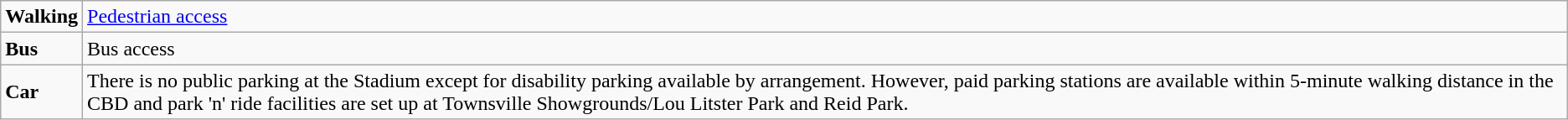<table align="center" class="wikitable">
<tr>
<td><strong>Walking</strong></td>
<td><a href='#'>Pedestrian access</a><br></td>
</tr>
<tr>
<td><strong>Bus</strong></td>
<td>Bus access<br></td>
</tr>
<tr>
<td><strong>Car</strong></td>
<td>There is no public parking at the Stadium except for disability parking available by arrangement.  However, paid parking stations are available within 5-minute walking distance in the CBD and park 'n' ride facilities are set up at Townsville Showgrounds/Lou Litster Park and Reid Park.</td>
</tr>
</table>
